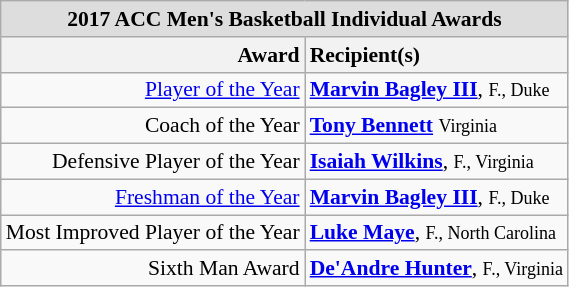<table class="wikitable" style="white-space:nowrap; font-size:90%;">
<tr>
<td colspan="7" style="text-align:center; background:#ddd;"><strong>2017 ACC Men's Basketball Individual Awards</strong></td>
</tr>
<tr>
<th style="text-align:right;">Award</th>
<th style="text-align:left;">Recipient(s)</th>
</tr>
<tr>
<td style="text-align:right;"><a href='#'>Player of the Year</a></td>
<td style="text-align:left;"><strong><a href='#'>Marvin Bagley III</a></strong>, <small>F., Duke</small><br></td>
</tr>
<tr>
<td style="text-align:right;">Coach of the Year</td>
<td style="text-align:left;"><strong><a href='#'>Tony Bennett</a></strong> <small>Virginia</small><br></td>
</tr>
<tr>
<td style="text-align:right;">Defensive Player of the Year</td>
<td style="text-align:left;"><strong><a href='#'>Isaiah Wilkins</a></strong>, <small>F., Virginia</small><br></td>
</tr>
<tr>
<td style="text-align:right;"><a href='#'>Freshman of the Year</a></td>
<td style="text-align:left;"><strong><a href='#'>Marvin Bagley III</a></strong>, <small>F., Duke</small><br></td>
</tr>
<tr>
<td style="text-align:right;">Most Improved Player of the Year</td>
<td style="text-align:left;"><strong><a href='#'>Luke Maye</a></strong>, <small>F., North Carolina</small><br></td>
</tr>
<tr>
<td style="text-align:right;">Sixth Man Award</td>
<td style="text-align:left;"><strong><a href='#'>De'Andre Hunter</a></strong>, <small>F., Virginia</small><br></td>
</tr>
</table>
